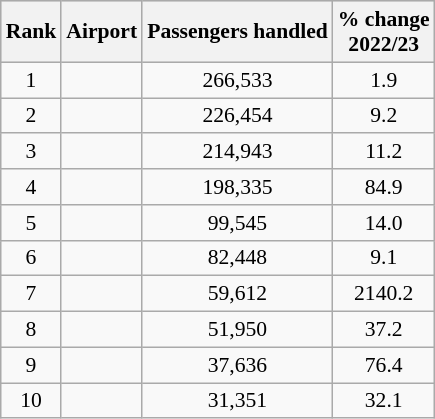<table class="wikitable sortable" style="font-size: 90%" width= align=>
<tr style="background:lightgrey;">
<th>Rank</th>
<th>Airport</th>
<th>Passengers handled</th>
<th>% change<br>2022/23</th>
</tr>
<tr>
<td align=center>1</td>
<td></td>
<td align=center>266,533</td>
<td align=center> 1.9</td>
</tr>
<tr>
<td align=center>2</td>
<td></td>
<td align=center>226,454</td>
<td align=center> 9.2</td>
</tr>
<tr>
<td align=center>3</td>
<td></td>
<td align=center>214,943</td>
<td align=center> 11.2</td>
</tr>
<tr>
<td align=center>4</td>
<td></td>
<td align=center>198,335</td>
<td align=center> 84.9</td>
</tr>
<tr>
<td align=center>5</td>
<td></td>
<td align=center>99,545</td>
<td align=center> 14.0</td>
</tr>
<tr>
<td align=center>6</td>
<td></td>
<td align=center>82,448</td>
<td align=center> 9.1</td>
</tr>
<tr>
<td align=center>7</td>
<td></td>
<td align=center>59,612</td>
<td align=center> 2140.2</td>
</tr>
<tr>
<td align=center>8</td>
<td></td>
<td align=center>51,950</td>
<td align=center> 37.2</td>
</tr>
<tr>
<td align=center>9</td>
<td></td>
<td align=center>37,636</td>
<td align=center> 76.4</td>
</tr>
<tr>
<td align=center>10</td>
<td></td>
<td align=center>31,351</td>
<td align=center> 32.1</td>
</tr>
</table>
